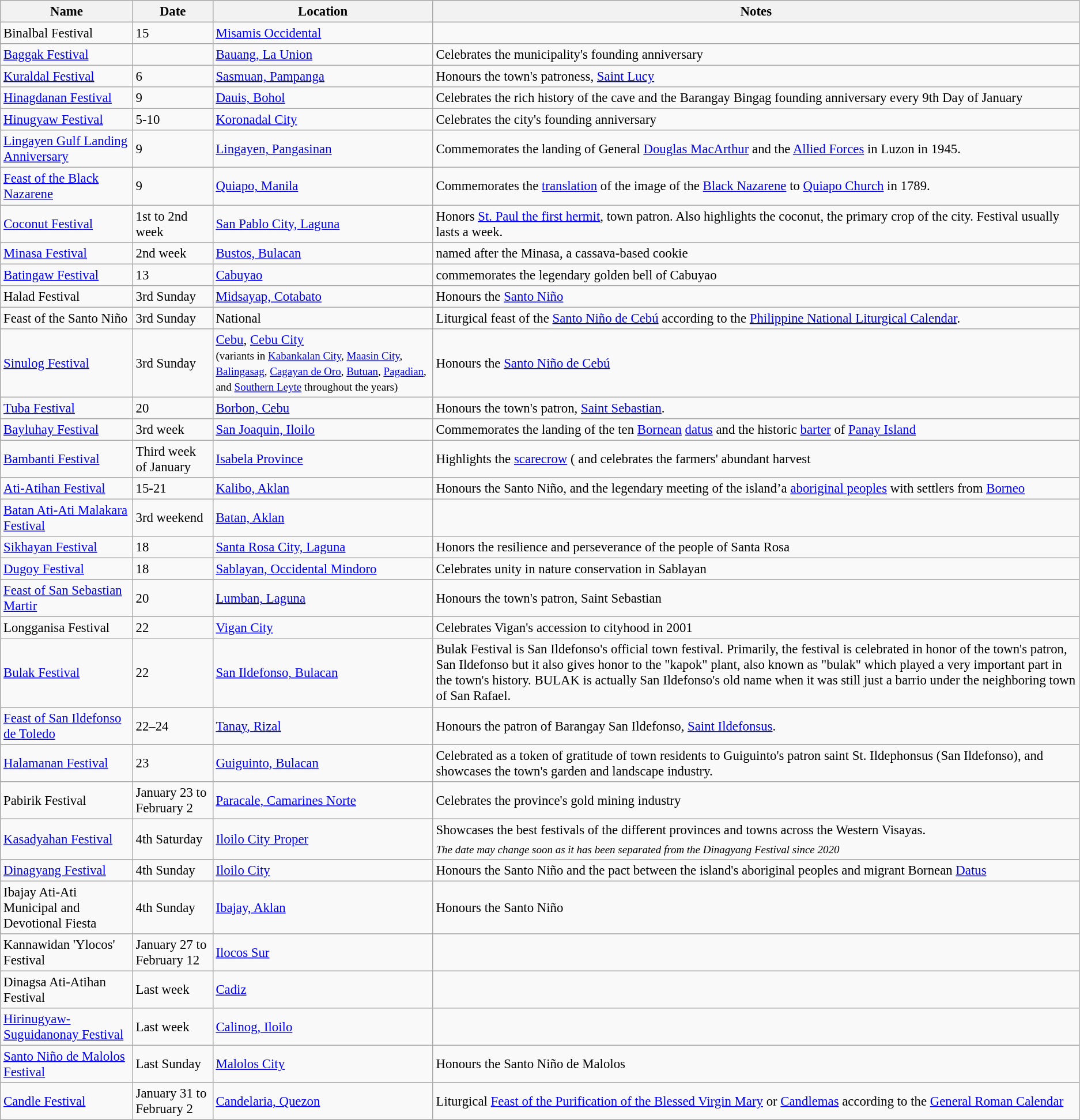<table class="wikitable sortable" style="font-size:95%;">
<tr>
<th>Name</th>
<th>Date</th>
<th>Location</th>
<th class="unsortable">Notes</th>
</tr>
<tr>
<td>Binalbal Festival</td>
<td>15</td>
<td><a href='#'>Misamis Occidental</a></td>
<td></td>
</tr>
<tr>
<td><a href='#'>Baggak Festival</a></td>
<td></td>
<td><a href='#'>Bauang, La Union</a></td>
<td>Celebrates the municipality's founding anniversary</td>
</tr>
<tr>
<td><a href='#'>Kuraldal Festival</a></td>
<td>6</td>
<td><a href='#'>Sasmuan, Pampanga</a></td>
<td>Honours the town's patroness, <a href='#'>Saint Lucy</a></td>
</tr>
<tr>
<td><a href='#'>Hinagdanan Festival</a></td>
<td>9</td>
<td><a href='#'>Dauis, Bohol</a></td>
<td>Celebrates the rich history of the cave and the Barangay Bingag founding anniversary every 9th Day of January</td>
</tr>
<tr>
<td><a href='#'>Hinugyaw Festival</a></td>
<td>5-10</td>
<td><a href='#'>Koronadal City</a></td>
<td>Celebrates the city's founding anniversary</td>
</tr>
<tr>
<td><a href='#'>Lingayen Gulf Landing Anniversary</a></td>
<td>9</td>
<td><a href='#'>Lingayen, Pangasinan</a></td>
<td>Commemorates the landing of General <a href='#'>Douglas MacArthur</a> and the <a href='#'>Allied Forces</a> in Luzon in 1945.</td>
</tr>
<tr>
<td><a href='#'>Feast of the Black Nazarene</a></td>
<td>9</td>
<td><a href='#'>Quiapo, Manila</a></td>
<td>Commemorates the <a href='#'>translation</a> of the image of the <a href='#'>Black Nazarene</a> to <a href='#'>Quiapo Church</a> in 1789.</td>
</tr>
<tr>
<td><a href='#'>Coconut Festival</a></td>
<td>1st to 2nd week</td>
<td><a href='#'>San Pablo City, Laguna</a></td>
<td>Honors <a href='#'>St. Paul the first hermit</a>, town patron. Also highlights the coconut, the primary crop of the city. Festival usually lasts a week.</td>
</tr>
<tr>
<td><a href='#'>Minasa Festival</a></td>
<td>2nd week</td>
<td><a href='#'>Bustos, Bulacan</a></td>
<td>named after the Minasa, a cassava-based cookie</td>
</tr>
<tr>
<td><a href='#'>Batingaw Festival</a></td>
<td>13</td>
<td><a href='#'>Cabuyao</a></td>
<td>commemorates the legendary golden bell of Cabuyao</td>
</tr>
<tr>
<td>Halad Festival</td>
<td>3rd Sunday</td>
<td><a href='#'>Midsayap, Cotabato</a></td>
<td>Honours the <a href='#'>Santo Niño</a></td>
</tr>
<tr>
<td>Feast of the Santo Niño</td>
<td>3rd Sunday</td>
<td>National</td>
<td>Liturgical feast of the <a href='#'>Santo Niño de Cebú</a> according to the <a href='#'>Philippine National Liturgical Calendar</a>.</td>
</tr>
<tr>
<td><a href='#'>Sinulog Festival</a></td>
<td>3rd Sunday</td>
<td><a href='#'>Cebu</a>, <a href='#'>Cebu City</a><br><small>(variants in <a href='#'>Kabankalan City</a>, <a href='#'>Maasin City</a>, <a href='#'>Balingasag</a>, <a href='#'>Cagayan de Oro</a>, <a href='#'>Butuan</a>, <a href='#'>Pagadian</a>, and <a href='#'>Southern Leyte</a> throughout the years)</small></td>
<td>Honours the <a href='#'>Santo Niño de Cebú</a></td>
</tr>
<tr>
<td><a href='#'>Tuba Festival</a></td>
<td>20</td>
<td><a href='#'>Borbon, Cebu</a></td>
<td>Honours the town's patron, <a href='#'>Saint Sebastian</a>.</td>
</tr>
<tr>
<td><a href='#'>Bayluhay Festival</a></td>
<td>3rd week</td>
<td><a href='#'>San Joaquin, Iloilo</a></td>
<td>Commemorates the landing of the ten <a href='#'>Bornean</a> <a href='#'>datus</a> and the historic <a href='#'>barter</a> of <a href='#'>Panay Island</a></td>
</tr>
<tr>
<td><a href='#'>Bambanti Festival</a></td>
<td>Third week of January</td>
<td><a href='#'>Isabela Province</a></td>
<td>Highlights the <a href='#'>scarecrow</a> ( and celebrates the farmers' abundant harvest</td>
</tr>
<tr>
<td><a href='#'>Ati-Atihan Festival</a></td>
<td>15-21</td>
<td><a href='#'>Kalibo, Aklan</a></td>
<td>Honours the Santo Niño, and the legendary meeting of the island’a <a href='#'>aboriginal peoples</a> with settlers from <a href='#'>Borneo</a></td>
</tr>
<tr>
<td><a href='#'>Batan Ati-Ati Malakara Festival</a></td>
<td>3rd weekend</td>
<td><a href='#'>Batan, Aklan</a></td>
<td></td>
</tr>
<tr>
<td><a href='#'>Sikhayan Festival</a></td>
<td>18</td>
<td><a href='#'>Santa Rosa City, Laguna</a></td>
<td>Honors the resilience and perseverance of the people of Santa Rosa</td>
</tr>
<tr>
<td><a href='#'>Dugoy Festival</a></td>
<td>18</td>
<td><a href='#'>Sablayan, Occidental Mindoro</a></td>
<td>Celebrates unity in nature conservation in Sablayan</td>
</tr>
<tr>
<td><a href='#'>Feast of San Sebastian Martir</a></td>
<td>20</td>
<td><a href='#'>Lumban, Laguna</a></td>
<td>Honours the town's patron, Saint Sebastian</td>
</tr>
<tr>
<td>Longganisa Festival</td>
<td>22</td>
<td><a href='#'>Vigan City</a></td>
<td>Celebrates Vigan's accession to cityhood in 2001</td>
</tr>
<tr>
<td><a href='#'>Bulak Festival</a></td>
<td>22</td>
<td><a href='#'>San Ildefonso, Bulacan</a></td>
<td>Bulak Festival is San Ildefonso's official town festival. Primarily, the festival is celebrated in honor of the town's patron, San Ildefonso but it also gives honor to the "kapok" plant, also known as "bulak" which played a very important part in the town's history. BULAK is actually San Ildefonso's old name when it was still just a barrio under the neighboring town of San Rafael.</td>
</tr>
<tr>
<td><a href='#'>Feast of San Ildefonso de Toledo</a></td>
<td>22–24</td>
<td><a href='#'>Tanay, Rizal</a></td>
<td>Honours the patron of Barangay San Ildefonso, <a href='#'>Saint Ildefonsus</a>.</td>
</tr>
<tr>
<td><a href='#'>Halamanan Festival</a></td>
<td>23</td>
<td><a href='#'>Guiguinto, Bulacan</a></td>
<td>Celebrated as a token of gratitude of town residents to Guiguinto's patron saint St. Ildephonsus (San Ildefonso), and showcases the town's garden and landscape industry.</td>
</tr>
<tr>
<td>Pabirik Festival</td>
<td>January 23 to February 2</td>
<td><a href='#'>Paracale, Camarines Norte</a></td>
<td>Celebrates the province's gold mining industry</td>
</tr>
<tr>
<td><a href='#'>Kasadyahan Festival</a></td>
<td>4th Saturday</td>
<td><a href='#'>Iloilo City Proper</a></td>
<td>Showcases the best festivals of the different provinces and towns across the Western Visayas.<br><sub><em>The date may change soon as it has been separated from the Dinagyang Festival since 2020</em></sub></td>
</tr>
<tr>
<td><a href='#'>Dinagyang Festival</a></td>
<td>4th Sunday</td>
<td><a href='#'>Iloilo City</a></td>
<td>Honours the Santo Niño and the pact between the island's aboriginal peoples and migrant Bornean <a href='#'>Datus</a></td>
</tr>
<tr>
<td>Ibajay Ati-Ati Municipal and Devotional Fiesta</td>
<td>4th Sunday</td>
<td><a href='#'>Ibajay, Aklan</a></td>
<td>Honours the Santo Niño</td>
</tr>
<tr>
<td>Kannawidan 'Ylocos' Festival</td>
<td>January 27 to February 12</td>
<td><a href='#'>Ilocos Sur</a></td>
<td></td>
</tr>
<tr>
<td>Dinagsa Ati-Atihan Festival</td>
<td>Last week</td>
<td><a href='#'>Cadiz</a></td>
<td></td>
</tr>
<tr>
<td><a href='#'>Hirinugyaw-Suguidanonay Festival</a></td>
<td>Last week</td>
<td><a href='#'>Calinog, Iloilo</a></td>
<td></td>
</tr>
<tr>
<td><a href='#'>Santo Niño de Malolos Festival</a></td>
<td>Last Sunday</td>
<td><a href='#'>Malolos City</a></td>
<td>Honours the Santo Niño de Malolos</td>
</tr>
<tr>
<td><a href='#'>Candle Festival</a></td>
<td>January 31 to February 2</td>
<td><a href='#'>Candelaria, Quezon</a></td>
<td>Liturgical <a href='#'>Feast of the Purification of the Blessed Virgin Mary</a> or <a href='#'>Candlemas</a> according to the <a href='#'>General Roman Calendar</a></td>
</tr>
</table>
